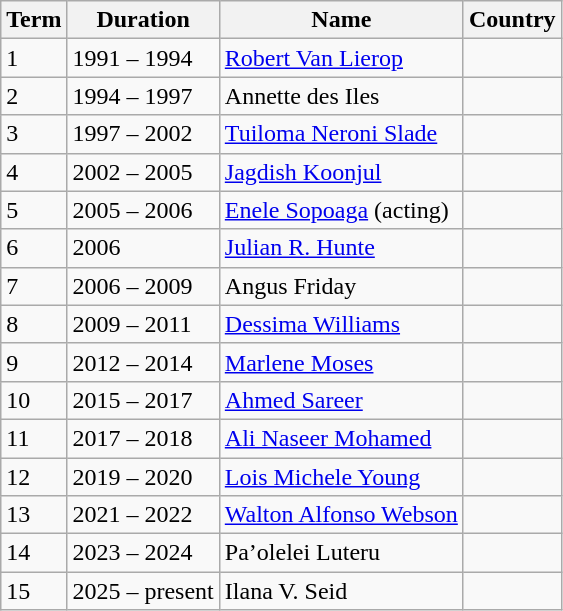<table class="wikitable sortable">
<tr>
<th>Term</th>
<th>Duration</th>
<th>Name</th>
<th>Country</th>
</tr>
<tr>
<td>1</td>
<td>1991 – 1994</td>
<td><a href='#'>Robert Van Lierop</a></td>
<td></td>
</tr>
<tr>
<td>2</td>
<td>1994 – 1997</td>
<td>Annette des Iles</td>
<td></td>
</tr>
<tr>
<td>3</td>
<td>1997 – 2002</td>
<td><a href='#'>Tuiloma Neroni Slade</a></td>
<td></td>
</tr>
<tr>
<td>4</td>
<td>2002 – 2005</td>
<td><a href='#'>Jagdish Koonjul</a></td>
<td></td>
</tr>
<tr>
<td>5</td>
<td>2005 – 2006</td>
<td><a href='#'>Enele Sopoaga</a> (acting)</td>
<td></td>
</tr>
<tr>
<td>6</td>
<td>2006</td>
<td><a href='#'>Julian R. Hunte</a></td>
<td></td>
</tr>
<tr>
<td>7</td>
<td>2006 – 2009</td>
<td>Angus Friday</td>
<td></td>
</tr>
<tr>
<td>8</td>
<td>2009 – 2011</td>
<td><a href='#'>Dessima Williams</a></td>
<td></td>
</tr>
<tr>
<td>9</td>
<td>2012 – 2014</td>
<td><a href='#'>Marlene Moses</a></td>
<td></td>
</tr>
<tr>
<td>10</td>
<td>2015 – 2017</td>
<td><a href='#'>Ahmed Sareer</a></td>
<td></td>
</tr>
<tr>
<td>11</td>
<td>2017 – 2018</td>
<td><a href='#'>Ali Naseer Mohamed</a></td>
<td></td>
</tr>
<tr>
<td>12</td>
<td>2019 – 2020</td>
<td><a href='#'>Lois Michele Young</a></td>
<td></td>
</tr>
<tr>
<td>13</td>
<td>2021 – 2022</td>
<td><a href='#'>Walton Alfonso Webson</a></td>
<td></td>
</tr>
<tr>
<td>14</td>
<td>2023 – 2024</td>
<td>Pa’olelei Luteru</td>
<td></td>
</tr>
<tr>
<td>15</td>
<td>2025 – present</td>
<td>Ilana V. Seid</td>
<td></td>
</tr>
</table>
